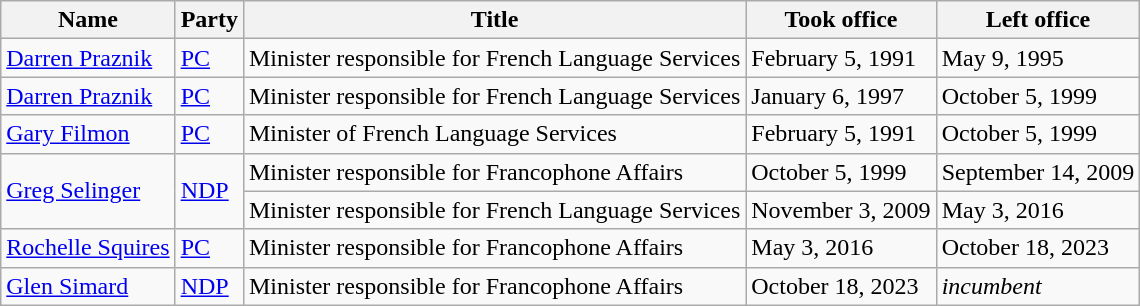<table class="wikitable">
<tr>
<th><strong>Name</strong></th>
<th><strong>Party</strong></th>
<th>Title</th>
<th><strong>Took office</strong></th>
<th><strong>Left office</strong></th>
</tr>
<tr>
<td><a href='#'>Darren Praznik</a></td>
<td><a href='#'>PC</a></td>
<td>Minister responsible for French Language Services</td>
<td>February 5, 1991</td>
<td>May 9, 1995</td>
</tr>
<tr>
<td><a href='#'>Darren Praznik</a></td>
<td><a href='#'>PC</a></td>
<td>Minister responsible for French Language Services</td>
<td>January 6, 1997</td>
<td>October 5, 1999</td>
</tr>
<tr>
<td><a href='#'>Gary Filmon</a></td>
<td><a href='#'>PC</a></td>
<td>Minister of French Language Services</td>
<td>February 5, 1991</td>
<td>October 5, 1999</td>
</tr>
<tr>
<td rowspan="2"><a href='#'>Greg Selinger</a></td>
<td rowspan="2"><a href='#'>NDP</a></td>
<td>Minister responsible for Francophone Affairs</td>
<td>October 5, 1999</td>
<td>September 14, 2009</td>
</tr>
<tr>
<td>Minister responsible for French Language Services</td>
<td>November 3, 2009</td>
<td>May 3, 2016</td>
</tr>
<tr>
<td><a href='#'>Rochelle Squires</a></td>
<td><a href='#'>PC</a></td>
<td>Minister responsible for Francophone Affairs</td>
<td>May 3, 2016</td>
<td>October 18, 2023</td>
</tr>
<tr>
<td><a href='#'>Glen Simard</a></td>
<td><a href='#'>NDP</a></td>
<td>Minister responsible for Francophone Affairs</td>
<td>October 18, 2023</td>
<td><em>incumbent</em></td>
</tr>
</table>
